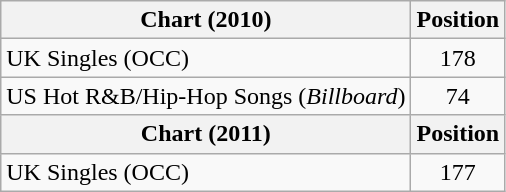<table class="wikitable">
<tr>
<th>Chart (2010)</th>
<th>Position</th>
</tr>
<tr>
<td>UK Singles (OCC)</td>
<td style="text-align:center;">178</td>
</tr>
<tr>
<td>US Hot R&B/Hip-Hop Songs (<em>Billboard</em>)</td>
<td style="text-align:center;">74</td>
</tr>
<tr>
<th>Chart (2011)</th>
<th>Position</th>
</tr>
<tr>
<td>UK Singles (OCC)</td>
<td style="text-align:center;">177</td>
</tr>
</table>
